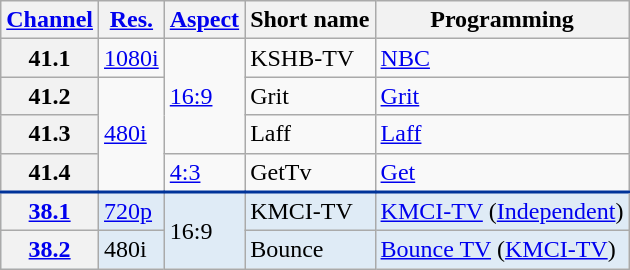<table class="wikitable">
<tr>
<th scope = "col"><a href='#'>Channel</a></th>
<th scope = "col"><a href='#'>Res.</a></th>
<th scope = "col"><a href='#'>Aspect</a></th>
<th scope = "col">Short name</th>
<th scope = "col">Programming</th>
</tr>
<tr>
<th scope = "row">41.1</th>
<td><a href='#'>1080i</a></td>
<td rowspan="3"><a href='#'>16:9</a></td>
<td>KSHB-TV</td>
<td><a href='#'>NBC</a></td>
</tr>
<tr>
<th scope = "row">41.2</th>
<td rowspan="3"><a href='#'>480i</a></td>
<td>Grit</td>
<td><a href='#'>Grit</a></td>
</tr>
<tr>
<th scope = "row">41.3</th>
<td>Laff</td>
<td><a href='#'>Laff</a></td>
</tr>
<tr>
<th scope = "row">41.4</th>
<td><a href='#'>4:3</a></td>
<td>GetTv</td>
<td><a href='#'>Get</a></td>
</tr>
<tr style="background-color:#DFEBF6; border-top: 2px solid #003399;">
<th scope = "row"><a href='#'>38.1</a></th>
<td><a href='#'>720p</a></td>
<td rowspan="2">16:9</td>
<td>KMCI-TV</td>
<td><a href='#'>KMCI-TV</a> (<a href='#'>Independent</a>)</td>
</tr>
<tr style="background-color:#DFEBF6;">
<th scope = "row"><a href='#'>38.2</a></th>
<td>480i</td>
<td>Bounce</td>
<td><a href='#'>Bounce TV</a> (<a href='#'>KMCI-TV</a>)</td>
</tr>
</table>
